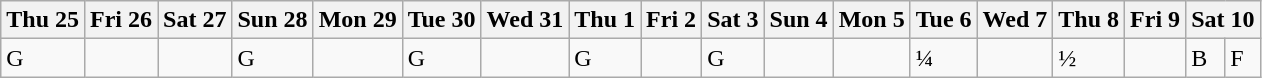<table class="wikitable olympic-schedule handball">
<tr>
<th>Thu 25</th>
<th>Fri 26</th>
<th>Sat 27</th>
<th>Sun 28</th>
<th>Mon 29</th>
<th>Tue 30</th>
<th>Wed 31</th>
<th>Thu 1</th>
<th>Fri 2</th>
<th>Sat 3</th>
<th>Sun 4</th>
<th>Mon 5</th>
<th>Tue 6</th>
<th>Wed 7</th>
<th>Thu 8</th>
<th>Fri 9</th>
<th colspan="2">Sat 10</th>
</tr>
<tr>
<td class="team-group">G</td>
<td></td>
<td></td>
<td class="team-group">G</td>
<td></td>
<td class="team-group">G</td>
<td></td>
<td class="team-group">G</td>
<td></td>
<td class="team-group">G</td>
<td></td>
<td></td>
<td class="team-qf">¼</td>
<td></td>
<td class="team-sf">½</td>
<td></td>
<td class="team-bronze">B</td>
<td class="team-final">F</td>
</tr>
</table>
